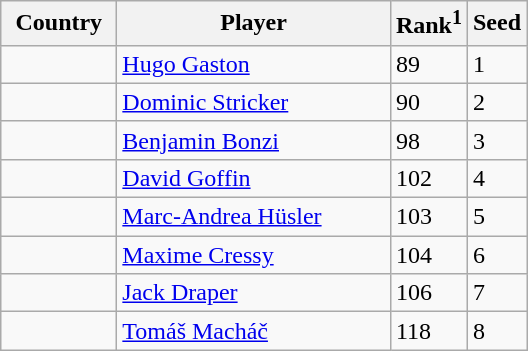<table class="sortable wikitable">
<tr>
<th width="70">Country</th>
<th width="175">Player</th>
<th>Rank<sup>1</sup></th>
<th>Seed</th>
</tr>
<tr>
<td></td>
<td><a href='#'>Hugo Gaston</a></td>
<td>89</td>
<td>1</td>
</tr>
<tr>
<td></td>
<td><a href='#'>Dominic Stricker</a></td>
<td>90</td>
<td>2</td>
</tr>
<tr>
<td></td>
<td><a href='#'>Benjamin Bonzi</a></td>
<td>98</td>
<td>3</td>
</tr>
<tr>
<td></td>
<td><a href='#'>David Goffin</a></td>
<td>102</td>
<td>4</td>
</tr>
<tr>
<td></td>
<td><a href='#'>Marc-Andrea Hüsler</a></td>
<td>103</td>
<td>5</td>
</tr>
<tr>
<td></td>
<td><a href='#'>Maxime Cressy</a></td>
<td>104</td>
<td>6</td>
</tr>
<tr>
<td></td>
<td><a href='#'>Jack Draper</a></td>
<td>106</td>
<td>7</td>
</tr>
<tr>
<td></td>
<td><a href='#'>Tomáš Macháč</a></td>
<td>118</td>
<td>8</td>
</tr>
</table>
